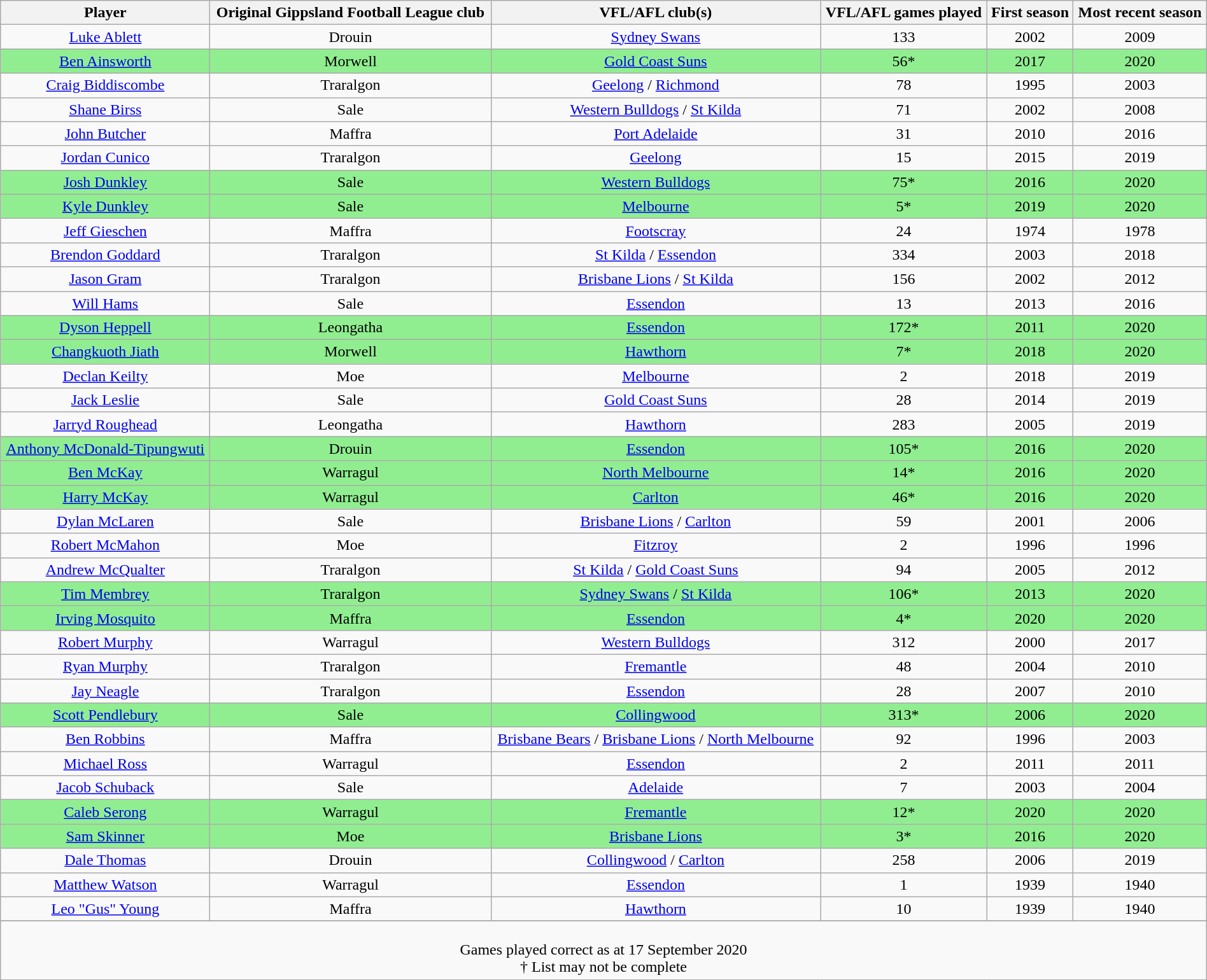<table class="wikitable sortable" style="text-align:center; width:100%">
<tr>
<th>Player</th>
<th class="unsortable">Original Gippsland Football League club</th>
<th class="unsortable">VFL/AFL club(s)</th>
<th>VFL/AFL games played</th>
<th>First season</th>
<th>Most recent season</th>
</tr>
<tr>
<td><a href='#'>Luke Ablett</a></td>
<td>Drouin</td>
<td><a href='#'>Sydney Swans</a></td>
<td>133</td>
<td>2002</td>
<td>2009</td>
</tr>
<tr style="background:lightgreen;">
<td><a href='#'>Ben Ainsworth</a></td>
<td>Morwell</td>
<td><a href='#'>Gold Coast Suns</a></td>
<td>56*</td>
<td>2017</td>
<td>2020</td>
</tr>
<tr>
<td><a href='#'>Craig Biddiscombe</a></td>
<td>Traralgon</td>
<td><a href='#'>Geelong</a> / <a href='#'>Richmond</a></td>
<td>78</td>
<td>1995</td>
<td>2003</td>
</tr>
<tr>
<td><a href='#'>Shane Birss</a></td>
<td>Sale</td>
<td><a href='#'>Western Bulldogs</a> / <a href='#'>St Kilda</a></td>
<td>71</td>
<td>2002</td>
<td>2008</td>
</tr>
<tr>
<td><a href='#'>John Butcher</a></td>
<td>Maffra</td>
<td><a href='#'>Port Adelaide</a></td>
<td>31</td>
<td>2010</td>
<td>2016</td>
</tr>
<tr>
<td><a href='#'>Jordan Cunico</a></td>
<td>Traralgon</td>
<td><a href='#'>Geelong</a></td>
<td>15</td>
<td>2015</td>
<td>2019</td>
</tr>
<tr style="background:lightgreen;">
<td><a href='#'>Josh Dunkley</a></td>
<td>Sale</td>
<td><a href='#'>Western Bulldogs</a></td>
<td>75*</td>
<td>2016</td>
<td>2020</td>
</tr>
<tr style="background:lightgreen;">
<td><a href='#'>Kyle Dunkley</a></td>
<td>Sale</td>
<td><a href='#'>Melbourne</a></td>
<td>5*</td>
<td>2019</td>
<td>2020</td>
</tr>
<tr>
<td><a href='#'>Jeff Gieschen</a></td>
<td>Maffra</td>
<td><a href='#'>Footscray</a></td>
<td>24</td>
<td>1974</td>
<td>1978</td>
</tr>
<tr>
<td><a href='#'>Brendon Goddard</a></td>
<td>Traralgon</td>
<td><a href='#'>St Kilda</a> / <a href='#'>Essendon</a></td>
<td>334</td>
<td>2003</td>
<td>2018</td>
</tr>
<tr>
<td><a href='#'>Jason Gram</a></td>
<td>Traralgon</td>
<td><a href='#'>Brisbane Lions</a> / <a href='#'>St Kilda</a></td>
<td>156</td>
<td>2002</td>
<td>2012</td>
</tr>
<tr>
<td><a href='#'>Will Hams</a></td>
<td>Sale</td>
<td><a href='#'>Essendon</a></td>
<td>13</td>
<td>2013</td>
<td>2016</td>
</tr>
<tr style="background:lightgreen;">
<td><a href='#'>Dyson Heppell</a></td>
<td>Leongatha</td>
<td><a href='#'>Essendon</a></td>
<td>172*</td>
<td>2011</td>
<td>2020</td>
</tr>
<tr style="background:lightgreen;">
<td><a href='#'>Changkuoth Jiath</a></td>
<td>Morwell</td>
<td><a href='#'>Hawthorn</a></td>
<td>7*</td>
<td>2018</td>
<td>2020</td>
</tr>
<tr>
<td><a href='#'>Declan Keilty</a></td>
<td>Moe</td>
<td><a href='#'>Melbourne</a></td>
<td>2</td>
<td>2018</td>
<td>2019</td>
</tr>
<tr>
<td><a href='#'>Jack Leslie</a></td>
<td>Sale</td>
<td><a href='#'>Gold Coast Suns</a></td>
<td>28</td>
<td>2014</td>
<td>2019</td>
</tr>
<tr>
<td><a href='#'>Jarryd Roughead</a></td>
<td>Leongatha</td>
<td><a href='#'>Hawthorn</a></td>
<td>283</td>
<td>2005</td>
<td>2019</td>
</tr>
<tr style="background:lightgreen;">
<td><a href='#'>Anthony McDonald-Tipungwuti</a></td>
<td>Drouin</td>
<td><a href='#'>Essendon</a></td>
<td>105*</td>
<td>2016</td>
<td>2020</td>
</tr>
<tr style="background:lightgreen;">
<td><a href='#'>Ben McKay</a></td>
<td>Warragul</td>
<td><a href='#'>North Melbourne</a></td>
<td>14*</td>
<td>2016</td>
<td>2020</td>
</tr>
<tr style="background:lightgreen;">
<td><a href='#'>Harry McKay</a></td>
<td>Warragul</td>
<td><a href='#'>Carlton</a></td>
<td>46*</td>
<td>2016</td>
<td>2020</td>
</tr>
<tr>
<td><a href='#'>Dylan McLaren</a></td>
<td>Sale</td>
<td><a href='#'>Brisbane Lions</a> / <a href='#'>Carlton</a></td>
<td>59</td>
<td>2001</td>
<td>2006</td>
</tr>
<tr>
<td><a href='#'>Robert McMahon</a></td>
<td>Moe</td>
<td><a href='#'>Fitzroy</a></td>
<td>2</td>
<td>1996</td>
<td>1996</td>
</tr>
<tr>
<td><a href='#'>Andrew McQualter</a></td>
<td>Traralgon</td>
<td><a href='#'>St Kilda</a> / <a href='#'>Gold Coast Suns</a></td>
<td>94</td>
<td>2005</td>
<td>2012</td>
</tr>
<tr style="background:lightgreen;">
<td><a href='#'>Tim Membrey</a></td>
<td>Traralgon</td>
<td><a href='#'>Sydney Swans</a> / <a href='#'>St Kilda</a></td>
<td>106*</td>
<td>2013</td>
<td>2020</td>
</tr>
<tr style="background:lightgreen;">
<td><a href='#'>Irving Mosquito</a></td>
<td>Maffra</td>
<td><a href='#'>Essendon</a></td>
<td>4*</td>
<td>2020</td>
<td>2020</td>
</tr>
<tr>
<td><a href='#'>Robert Murphy</a></td>
<td>Warragul</td>
<td><a href='#'>Western Bulldogs</a></td>
<td>312</td>
<td>2000</td>
<td>2017</td>
</tr>
<tr>
<td><a href='#'>Ryan Murphy</a></td>
<td>Traralgon</td>
<td><a href='#'>Fremantle</a></td>
<td>48</td>
<td>2004</td>
<td>2010</td>
</tr>
<tr>
<td><a href='#'>Jay Neagle</a></td>
<td>Traralgon</td>
<td><a href='#'>Essendon</a></td>
<td>28</td>
<td>2007</td>
<td>2010</td>
</tr>
<tr style="background:lightgreen;">
<td><a href='#'>Scott Pendlebury</a></td>
<td>Sale</td>
<td><a href='#'>Collingwood</a></td>
<td>313*</td>
<td>2006</td>
<td>2020</td>
</tr>
<tr>
<td><a href='#'>Ben Robbins</a></td>
<td>Maffra</td>
<td><a href='#'>Brisbane Bears</a> / <a href='#'>Brisbane Lions</a> / <a href='#'>North Melbourne</a></td>
<td>92</td>
<td>1996</td>
<td>2003</td>
</tr>
<tr>
<td><a href='#'>Michael Ross</a></td>
<td>Warragul</td>
<td><a href='#'>Essendon</a></td>
<td>2</td>
<td>2011</td>
<td>2011</td>
</tr>
<tr>
<td><a href='#'>Jacob Schuback</a></td>
<td>Sale</td>
<td><a href='#'>Adelaide</a></td>
<td>7</td>
<td>2003</td>
<td>2004</td>
</tr>
<tr style="background:lightgreen;">
<td><a href='#'>Caleb Serong</a></td>
<td>Warragul</td>
<td><a href='#'>Fremantle</a></td>
<td>12*</td>
<td>2020</td>
<td>2020</td>
</tr>
<tr style="background:lightgreen;">
<td><a href='#'>Sam Skinner</a></td>
<td>Moe</td>
<td><a href='#'>Brisbane Lions</a></td>
<td>3*</td>
<td>2016</td>
<td>2020</td>
</tr>
<tr>
<td><a href='#'>Dale Thomas</a></td>
<td>Drouin</td>
<td><a href='#'>Collingwood</a> / <a href='#'>Carlton</a></td>
<td>258</td>
<td>2006</td>
<td>2019</td>
</tr>
<tr>
<td><a href='#'>Matthew Watson</a></td>
<td>Warragul</td>
<td><a href='#'>Essendon</a></td>
<td>1</td>
<td>1939</td>
<td>1940</td>
</tr>
<tr>
<td><a href='#'>Leo "Gus" Young</a></td>
<td>Maffra</td>
<td><a href='#'>Hawthorn</a></td>
<td>10</td>
<td>1939</td>
<td>1940</td>
</tr>
<tr style="background:lightgreen;">
</tr>
<tr class=sortbottom>
<td colspan=6><span><br>Games played correct as at 17 September 2020<br>† List may not be complete</span></td>
</tr>
</table>
